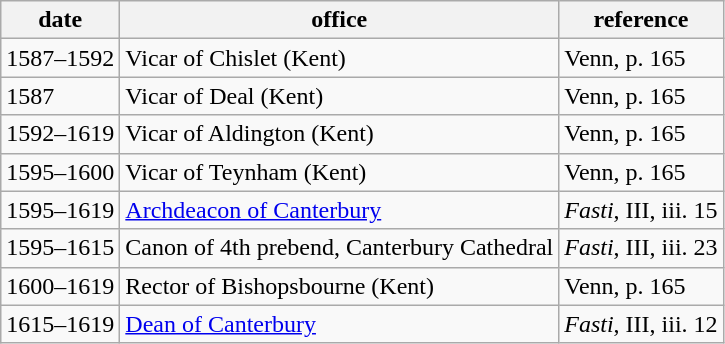<table class="wikitable" border="0">
<tr>
<th>date</th>
<th>office</th>
<th>reference</th>
</tr>
<tr>
<td>1587–1592</td>
<td>Vicar of Chislet (Kent)</td>
<td>Venn, p. 165</td>
</tr>
<tr>
<td>1587</td>
<td>Vicar of Deal (Kent)</td>
<td>Venn, p. 165</td>
</tr>
<tr>
<td>1592–1619</td>
<td>Vicar of Aldington (Kent)</td>
<td>Venn, p. 165</td>
</tr>
<tr>
<td>1595–1600</td>
<td>Vicar of Teynham (Kent)</td>
<td>Venn, p. 165</td>
</tr>
<tr>
<td>1595–1619</td>
<td><a href='#'>Archdeacon of Canterbury</a></td>
<td><em>Fasti</em>, III, iii. 15</td>
</tr>
<tr>
<td>1595–1615</td>
<td>Canon of 4th prebend, Canterbury Cathedral</td>
<td><em>Fasti</em>, III, iii. 23</td>
</tr>
<tr>
<td>1600–1619</td>
<td>Rector of Bishopsbourne (Kent)</td>
<td>Venn, p. 165</td>
</tr>
<tr>
<td>1615–1619</td>
<td><a href='#'>Dean of Canterbury</a></td>
<td><em>Fasti</em>, III, iii. 12</td>
</tr>
</table>
